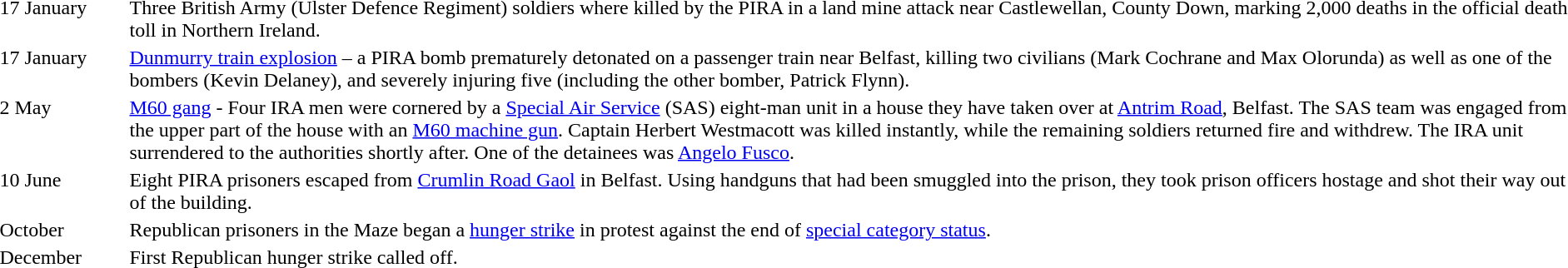<table width=100%>
<tr>
<td style="width:100px; vertical-align:top;">17 January</td>
<td>Three British Army (Ulster Defence Regiment) soldiers where killed by the PIRA in a land mine attack near Castlewellan, County Down, marking 2,000 deaths in the official death toll in Northern Ireland.</td>
</tr>
<tr>
<td valign="top">17 January</td>
<td><a href='#'>Dunmurry train explosion</a> – a PIRA bomb prematurely detonated on a passenger train near Belfast, killing two civilians (Mark Cochrane and Max Olorunda) as well as one of the bombers (Kevin Delaney), and severely injuring five (including the other bomber, Patrick Flynn).</td>
</tr>
<tr>
<td valign="top">2 May</td>
<td><a href='#'>M60 gang</a> - Four IRA men were cornered by a <a href='#'>Special Air Service</a> (SAS) eight-man unit in a house they have taken over at <a href='#'>Antrim Road</a>, Belfast. The SAS team was engaged from the upper part of the house with an <a href='#'>M60 machine gun</a>. Captain Herbert Westmacott was killed instantly, while the remaining soldiers returned fire and withdrew. The IRA unit surrendered to the authorities shortly after. One of the detainees was <a href='#'>Angelo Fusco</a>.</td>
</tr>
<tr>
<td valign="top">10 June</td>
<td>Eight PIRA prisoners escaped from <a href='#'>Crumlin Road Gaol</a> in Belfast. Using handguns that had been smuggled into the prison, they took prison officers hostage and shot their way out of the building.</td>
</tr>
<tr>
<td valign="top">October</td>
<td>Republican prisoners in the Maze began a <a href='#'>hunger strike</a> in protest against the end of <a href='#'>special category status</a>.</td>
</tr>
<tr>
<td valign="top">December</td>
<td>First Republican hunger strike called off.</td>
</tr>
</table>
